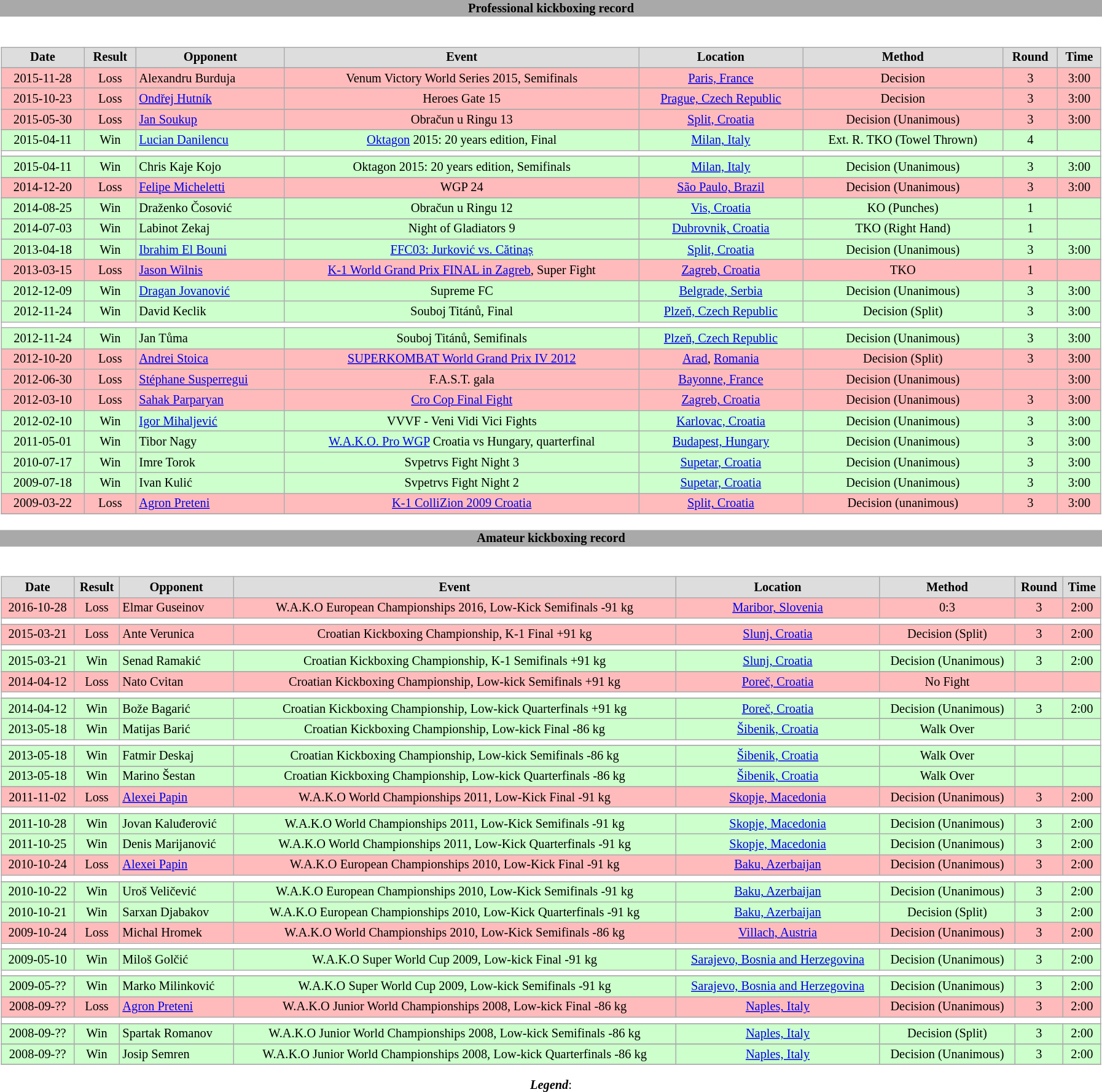<table class="toccolours" width=95% style="clear:both; margin:1.5em auto; font-size:85%; text-align:center;">
<tr>
<th colspan=2 style="background:#A9A9A9"><span><strong>Professional kickboxing record</strong></span></th>
</tr>
<tr valign="top">
<td><br><table class="wikitable" width="100%">
<tr align="center"  bgcolor="#dddddd">
<td><strong>Date</strong></td>
<td><strong>Result</strong></td>
<td><strong>Opponent</strong></td>
<td><strong>Event</strong></td>
<td><strong>Location</strong></td>
<td><strong>Method</strong></td>
<td><strong>Round</strong></td>
<td><strong>Time</strong></td>
</tr>
<tr>
</tr>
<tr align="center" bgcolor="#FFBBBB">
<td>2015-11-28</td>
<td>Loss</td>
<td align=left> Alexandru Burduja</td>
<td>Venum Victory World Series 2015, Semifinals </td>
<td><a href='#'>Paris, France</a></td>
<td>Decision</td>
<td>3</td>
<td>3:00</td>
</tr>
<tr>
</tr>
<tr align="center" bgcolor="#FFBBBB">
<td>2015-10-23</td>
<td>Loss</td>
<td align=left> <a href='#'>Ondřej Hutník</a></td>
<td>Heroes Gate 15</td>
<td><a href='#'>Prague, Czech Republic</a></td>
<td>Decision</td>
<td>3</td>
<td>3:00</td>
</tr>
<tr>
</tr>
<tr align="center" bgcolor="#FFBBBB">
<td>2015-05-30</td>
<td>Loss</td>
<td align=left> <a href='#'>Jan Soukup</a></td>
<td>Obračun u Ringu 13 </td>
<td><a href='#'>Split, Croatia</a></td>
<td>Decision (Unanimous)</td>
<td>3</td>
<td>3:00</td>
</tr>
<tr>
</tr>
<tr align="center" bgcolor="#CCFFCC">
<td>2015-04-11</td>
<td>Win</td>
<td align=left> <a href='#'>Lucian Danilencu</a></td>
<td><a href='#'>Oktagon</a> 2015: 20 years edition, Final</td>
<td><a href='#'>Milan, Italy</a></td>
<td>Ext. R. TKO (Towel Thrown)</td>
<td>4</td>
<td></td>
</tr>
<tr>
<th style=background:white colspan=9></th>
</tr>
<tr>
</tr>
<tr align="center" bgcolor="#CCFFCC">
<td>2015-04-11</td>
<td>Win</td>
<td align=left> Chris Kaje Kojo</td>
<td>Oktagon 2015: 20 years edition, Semifinals</td>
<td><a href='#'>Milan, Italy</a></td>
<td>Decision (Unanimous)</td>
<td>3</td>
<td>3:00</td>
</tr>
<tr>
</tr>
<tr align="center" bgcolor= "#FFBBBB">
<td>2014-12-20</td>
<td>Loss</td>
<td align=left> <a href='#'>Felipe Micheletti</a></td>
<td>WGP 24</td>
<td><a href='#'>São Paulo, Brazil</a></td>
<td>Decision (Unanimous)</td>
<td>3</td>
<td>3:00</td>
</tr>
<tr>
</tr>
<tr align="center" bgcolor= "#CCFFCC">
<td>2014-08-25</td>
<td>Win</td>
<td align=left> Draženko Čosović</td>
<td>Obračun u Ringu 12 </td>
<td><a href='#'>Vis, Croatia</a></td>
<td>KO (Punches)</td>
<td>1</td>
<td></td>
</tr>
<tr>
</tr>
<tr align="center" bgcolor= "#CCFFCC">
<td>2014-07-03</td>
<td>Win</td>
<td align=left> Labinot Zekaj</td>
<td>Night of Gladiators 9</td>
<td><a href='#'>Dubrovnik, Croatia</a></td>
<td>TKO (Right Hand)</td>
<td>1</td>
<td></td>
</tr>
<tr>
</tr>
<tr align="center" bgcolor= "#CCFFCC">
<td>2013-04-18</td>
<td>Win</td>
<td align=left> <a href='#'>Ibrahim El Bouni</a></td>
<td><a href='#'>FFC03: Jurković vs. Cătinaș</a></td>
<td><a href='#'>Split, Croatia</a></td>
<td>Decision (Unanimous)</td>
<td>3</td>
<td>3:00</td>
</tr>
<tr>
</tr>
<tr align="center"  bgcolor="#FFBBBB">
<td>2013-03-15</td>
<td>Loss</td>
<td align=left> <a href='#'>Jason Wilnis</a></td>
<td><a href='#'>K-1 World Grand Prix FINAL in Zagreb</a>, Super Fight</td>
<td><a href='#'>Zagreb, Croatia</a></td>
<td>TKO</td>
<td>1</td>
<td></td>
</tr>
<tr align="center"  bgcolor="#CCFFCC">
<td>2012-12-09</td>
<td>Win</td>
<td align=left> <a href='#'>Dragan Jovanović</a></td>
<td>Supreme FC</td>
<td><a href='#'>Belgrade, Serbia</a></td>
<td>Decision (Unanimous)</td>
<td>3</td>
<td>3:00</td>
</tr>
<tr align="center"  bgcolor="#CCFFCC">
<td>2012-11-24</td>
<td>Win</td>
<td align=left> David Keclik</td>
<td>Souboj Titánů, Final</td>
<td><a href='#'>Plzeň, Czech Republic</a></td>
<td>Decision (Split)</td>
<td>3</td>
<td>3:00</td>
</tr>
<tr>
<th style=background:white colspan=9></th>
</tr>
<tr align="center"  bgcolor="#CCFFCC">
<td>2012-11-24</td>
<td>Win</td>
<td align=left> Jan Tůma</td>
<td>Souboj Titánů, Semifinals</td>
<td><a href='#'>Plzeň, Czech Republic</a></td>
<td>Decision (Unanimous)</td>
<td>3</td>
<td>3:00</td>
</tr>
<tr align="center"  bgcolor="#FFBBBB">
<td>2012-10-20</td>
<td>Loss</td>
<td align=left> <a href='#'>Andrei Stoica</a></td>
<td><a href='#'>SUPERKOMBAT World Grand Prix IV 2012</a></td>
<td><a href='#'>Arad</a>, <a href='#'>Romania</a></td>
<td>Decision (Split)</td>
<td>3</td>
<td>3:00</td>
</tr>
<tr align="center" bgcolor="#FFBBBB">
<td>2012-06-30</td>
<td>Loss</td>
<td align=left> <a href='#'>Stéphane Susperregui</a></td>
<td>F.A.S.T. gala</td>
<td><a href='#'>Bayonne, France</a></td>
<td>Decision (Unanimous)</td>
<td></td>
<td>3:00</td>
</tr>
<tr align="center" bgcolor="#FFBBBB">
<td>2012-03-10</td>
<td>Loss</td>
<td align=left> <a href='#'>Sahak Parparyan</a></td>
<td><a href='#'>Cro Cop Final Fight</a></td>
<td><a href='#'>Zagreb, Croatia</a></td>
<td>Decision (Unanimous)</td>
<td>3</td>
<td>3:00</td>
</tr>
<tr align="center" bgcolor="#CCFFCC">
<td>2012-02-10</td>
<td>Win</td>
<td align=left> <a href='#'>Igor Mihaljević</a></td>
<td>VVVF - Veni Vidi Vici Fights</td>
<td><a href='#'>Karlovac, Croatia</a></td>
<td>Decision (Unanimous)</td>
<td>3</td>
<td>3:00</td>
</tr>
<tr align="center"  bgcolor="#CCFFCC">
<td>2011-05-01</td>
<td>Win</td>
<td align=left> Tibor Nagy</td>
<td><a href='#'>W.A.K.O. Pro WGP</a> Croatia vs Hungary, quarterfinal</td>
<td><a href='#'>Budapest, Hungary</a></td>
<td>Decision (Unanimous)</td>
<td>3</td>
<td>3:00</td>
</tr>
<tr align="center" bgcolor="#CCFFCC">
<td>2010-07-17</td>
<td>Win</td>
<td align=left> Imre Torok</td>
<td>Svpetrvs Fight Night 3</td>
<td><a href='#'>Supetar, Croatia</a></td>
<td>Decision (Unanimous)</td>
<td>3</td>
<td>3:00</td>
</tr>
<tr align="center" bgcolor="#CCFFCC">
<td>2009-07-18</td>
<td>Win</td>
<td align=left> Ivan Kulić</td>
<td>Svpetrvs Fight Night 2</td>
<td><a href='#'>Supetar, Croatia</a></td>
<td>Decision (Unanimous)</td>
<td>3</td>
<td>3:00</td>
</tr>
<tr align="center" bgcolor="#FFBBBB">
<td>2009-03-22</td>
<td>Loss</td>
<td align=left> <a href='#'>Agron Preteni</a></td>
<td><a href='#'>K-1 ColliZion 2009 Croatia</a></td>
<td><a href='#'>Split, Croatia</a></td>
<td>Decision (unanimous)</td>
<td>3</td>
<td>3:00</td>
</tr>
<tr>
</tr>
</table>
</td>
</tr>
<tr>
<th colspan=2 style="background:#A9A9A9"><span>Amateur kickboxing record</span></th>
</tr>
<tr valign="top">
<td><br><table class="wikitable" width="100%">
<tr align="center"  bgcolor="#dddddd">
<td><strong>Date</strong></td>
<td><strong>Result</strong></td>
<td><strong>Opponent</strong></td>
<td><strong>Event</strong></td>
<td><strong>Location</strong></td>
<td><strong>Method</strong></td>
<td><strong>Round</strong></td>
<td><strong>Time</strong></td>
</tr>
<tr align="center" bgcolor="#FFBBBB">
<td>2016-10-28</td>
<td>Loss</td>
<td align=left> Elmar Guseinov</td>
<td>W.A.K.O European Championships 2016, Low-Kick Semifinals -91 kg</td>
<td><a href='#'>Maribor, Slovenia</a></td>
<td>0:3</td>
<td>3</td>
<td>2:00</td>
</tr>
<tr>
<th style=background:white colspan=9></th>
</tr>
<tr>
</tr>
<tr align="center" bgcolor="#FFBBBB">
<td>2015-03-21</td>
<td>Loss</td>
<td align=left> Ante Verunica</td>
<td>Croatian Kickboxing Championship, K-1 Final +91 kg</td>
<td><a href='#'>Slunj, Croatia</a></td>
<td>Decision (Split)</td>
<td>3</td>
<td>2:00</td>
</tr>
<tr>
<th style=background:white colspan=9></th>
</tr>
<tr>
</tr>
<tr align="center" bgcolor="#CCFFCC">
<td>2015-03-21</td>
<td>Win</td>
<td align=left> Senad Ramakić</td>
<td>Croatian Kickboxing Championship, K-1 Semifinals +91 kg</td>
<td><a href='#'>Slunj, Croatia</a></td>
<td>Decision (Unanimous)</td>
<td>3</td>
<td>2:00</td>
</tr>
<tr>
</tr>
<tr align="center"  bgcolor="#FFBBBB">
<td>2014-04-12</td>
<td>Loss</td>
<td align=left> Nato Cvitan</td>
<td>Croatian Kickboxing Championship, Low-kick Semifinals +91 kg</td>
<td><a href='#'>Poreč, Croatia</a></td>
<td>No Fight</td>
<td></td>
<td></td>
</tr>
<tr>
<th style=background:white colspan=9></th>
</tr>
<tr>
</tr>
<tr align="center"  bgcolor="#CCFFCC">
<td>2014-04-12</td>
<td>Win</td>
<td align=left> Bože Bagarić</td>
<td>Croatian Kickboxing Championship, Low-kick Quarterfinals +91 kg</td>
<td><a href='#'>Poreč, Croatia</a></td>
<td>Decision (Unanimous)</td>
<td>3</td>
<td>2:00</td>
</tr>
<tr>
</tr>
<tr align="center"  bgcolor="#CCFFCC">
<td>2013-05-18</td>
<td>Win</td>
<td align=left> Matijas Barić</td>
<td>Croatian Kickboxing Championship, Low-kick Final -86 kg</td>
<td><a href='#'>Šibenik, Croatia</a></td>
<td>Walk Over</td>
<td></td>
<td></td>
</tr>
<tr>
<th style=background:white colspan=9></th>
</tr>
<tr>
</tr>
<tr align="center"  bgcolor="#CCFFCC">
<td>2013-05-18</td>
<td>Win</td>
<td align=left> Fatmir Deskaj</td>
<td>Croatian Kickboxing Championship, Low-kick Semifinals -86 kg</td>
<td><a href='#'>Šibenik, Croatia</a></td>
<td>Walk Over</td>
<td></td>
<td></td>
</tr>
<tr>
</tr>
<tr align="center"  bgcolor="#CCFFCC">
<td>2013-05-18</td>
<td>Win</td>
<td align=left> Marino Šestan</td>
<td>Croatian Kickboxing Championship, Low-kick Quarterfinals -86 kg</td>
<td><a href='#'>Šibenik, Croatia</a></td>
<td>Walk Over</td>
<td></td>
<td></td>
</tr>
<tr>
</tr>
<tr align="center" bgcolor="#FFBBBB">
<td>2011-11-02</td>
<td>Loss</td>
<td align=left> <a href='#'>Alexei Papin</a></td>
<td>W.A.K.O World Championships 2011, Low-Kick Final -91 kg</td>
<td><a href='#'>Skopje, Macedonia</a></td>
<td>Decision (Unanimous)</td>
<td>3</td>
<td>2:00</td>
</tr>
<tr>
<th style=background:white colspan=9></th>
</tr>
<tr>
</tr>
<tr align="center" bgcolor="#CCFFCC">
<td>2011-10-28</td>
<td>Win</td>
<td align=left> Jovan Kaluđerović</td>
<td>W.A.K.O World Championships 2011, Low-Kick Semifinals -91 kg</td>
<td><a href='#'>Skopje, Macedonia</a></td>
<td>Decision (Unanimous)</td>
<td>3</td>
<td>2:00</td>
</tr>
<tr align="center" bgcolor="#CCFFCC">
<td>2011-10-25</td>
<td>Win</td>
<td align=left> Denis Marijanović</td>
<td>W.A.K.O World Championships 2011, Low-Kick Quarterfinals -91 kg</td>
<td><a href='#'>Skopje, Macedonia</a></td>
<td>Decision (Unanimous)</td>
<td>3</td>
<td>2:00</td>
</tr>
<tr align="center" bgcolor="#FFBBBB">
<td>2010-10-24</td>
<td>Loss</td>
<td align=left> <a href='#'>Alexei Papin</a></td>
<td>W.A.K.O European Championships 2010, Low-Kick Final -91 kg</td>
<td><a href='#'>Baku, Azerbaijan</a></td>
<td>Decision (Unanimous)</td>
<td>3</td>
<td>2:00</td>
</tr>
<tr>
<th style=background:white colspan=9></th>
</tr>
<tr>
</tr>
<tr align="center" bgcolor="#CCFFCC">
<td>2010-10-22</td>
<td>Win</td>
<td align=left> Uroš Veličević</td>
<td>W.A.K.O European Championships 2010, Low-Kick Semifinals -91 kg </td>
<td><a href='#'>Baku, Azerbaijan</a></td>
<td>Decision (Unanimous)</td>
<td>3</td>
<td>2:00</td>
</tr>
<tr align="center" bgcolor="#CCFFCC">
<td>2010-10-21</td>
<td>Win</td>
<td align=left> Sarxan Djabakov</td>
<td>W.A.K.O European Championships 2010, Low-Kick Quarterfinals -91 kg</td>
<td><a href='#'>Baku, Azerbaijan</a></td>
<td>Decision (Split)</td>
<td>3</td>
<td>2:00</td>
</tr>
<tr align="center" bgcolor="#FFBBBB">
<td>2009-10-24</td>
<td>Loss</td>
<td align=left> Michal Hromek</td>
<td>W.A.K.O World Championships 2010, Low-Kick Semifinals -86 kg</td>
<td><a href='#'>Villach, Austria</a></td>
<td>Decision (Unanimous)</td>
<td>3</td>
<td>2:00</td>
</tr>
<tr>
<th style=background:white colspan=9></th>
</tr>
<tr>
</tr>
<tr align="center"  bgcolor="#CCFFCC">
<td>2009-05-10</td>
<td>Win</td>
<td align=left> Miloš Golčić</td>
<td>W.A.K.O Super World Cup 2009, Low-kick Final -91 kg</td>
<td><a href='#'>Sarajevo, Bosnia and Herzegovina</a></td>
<td>Decision (Unanimous)</td>
<td>3</td>
<td>2:00</td>
</tr>
<tr>
<th style=background:white colspan=9></th>
</tr>
<tr>
</tr>
<tr align="center"  bgcolor="#CCFFCC">
<td>2009-05-??</td>
<td>Win</td>
<td align=left> Marko Milinković</td>
<td>W.A.K.O Super World Cup 2009, Low-kick Semifinals -91 kg</td>
<td><a href='#'>Sarajevo, Bosnia and Herzegovina</a></td>
<td>Decision (Unanimous)</td>
<td>3</td>
<td>2:00</td>
</tr>
<tr align="center"  bgcolor="#FFBBBB">
<td>2008-09-??</td>
<td>Loss</td>
<td align=left> <a href='#'>Agron Preteni</a></td>
<td>W.A.K.O Junior World Championships 2008, Low-kick Final -86 kg</td>
<td><a href='#'>Naples, Italy</a></td>
<td>Decision (Unanimous)</td>
<td>3</td>
<td>2:00</td>
</tr>
<tr>
<th style=background:white colspan=9></th>
</tr>
<tr>
</tr>
<tr align="center"  bgcolor="#CCFFCC">
<td>2008-09-??</td>
<td>Win</td>
<td align=left> Spartak Romanov</td>
<td>W.A.K.O Junior World Championships 2008, Low-kick Semifinals -86 kg</td>
<td><a href='#'>Naples, Italy</a></td>
<td>Decision (Split)</td>
<td>3</td>
<td>2:00</td>
</tr>
<tr>
</tr>
<tr align="center"  bgcolor="#CCFFCC">
<td>2008-09-??</td>
<td>Win</td>
<td align=left> Josip Semren</td>
<td>W.A.K.O Junior World Championships 2008, Low-kick Quarterfinals -86 kg</td>
<td><a href='#'>Naples, Italy</a></td>
<td>Decision (Unanimous)</td>
<td>3</td>
<td>2:00</td>
</tr>
<tr>
</tr>
</table>
<strong><em>Legend</em></strong>: 


</td>
</tr>
</table>
